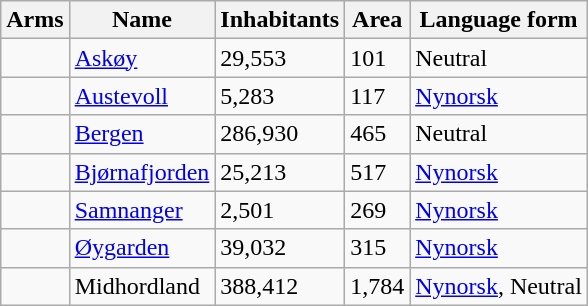<table class="wikitable sortable">
<tr>
<th class="unsortable">Arms</th>
<th>Name</th>
<th>Inhabitants</th>
<th>Area</th>
<th>Language form</th>
</tr>
<tr>
<td></td>
<td><a href='#'>Askøy</a></td>
<td>29,553</td>
<td>101</td>
<td>Neutral</td>
</tr>
<tr>
<td></td>
<td><a href='#'>Austevoll</a></td>
<td>5,283</td>
<td>117</td>
<td><a href='#'>Nynorsk</a></td>
</tr>
<tr>
<td></td>
<td><a href='#'>Bergen</a></td>
<td>286,930</td>
<td>465</td>
<td>Neutral</td>
</tr>
<tr>
<td></td>
<td><a href='#'>Bjørnafjorden</a></td>
<td>25,213</td>
<td>517</td>
<td><a href='#'>Nynorsk</a></td>
</tr>
<tr>
<td></td>
<td><a href='#'>Samnanger</a></td>
<td>2,501</td>
<td>269</td>
<td><a href='#'>Nynorsk</a></td>
</tr>
<tr>
<td></td>
<td><a href='#'>Øygarden</a></td>
<td>39,032</td>
<td>315</td>
<td><a href='#'>Nynorsk</a></td>
</tr>
<tr>
<td></td>
<td>Midhordland</td>
<td>388,412</td>
<td>1,784</td>
<td><a href='#'>Nynorsk</a>, Neutral</td>
</tr>
</table>
